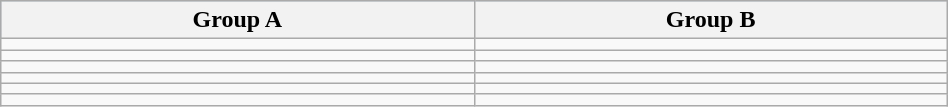<table class="wikitable" width=50%>
<tr bgcolor="lightsteelblue">
<th width=25%>Group A</th>
<th width=25%>Group B</th>
</tr>
<tr align=left>
<td></td>
<td></td>
</tr>
<tr align=left>
<td></td>
<td></td>
</tr>
<tr align=left>
<td></td>
<td></td>
</tr>
<tr align=left>
<td></td>
<td></td>
</tr>
<tr align=left>
<td></td>
<td></td>
</tr>
<tr align=left>
<td></td>
<td></td>
</tr>
</table>
